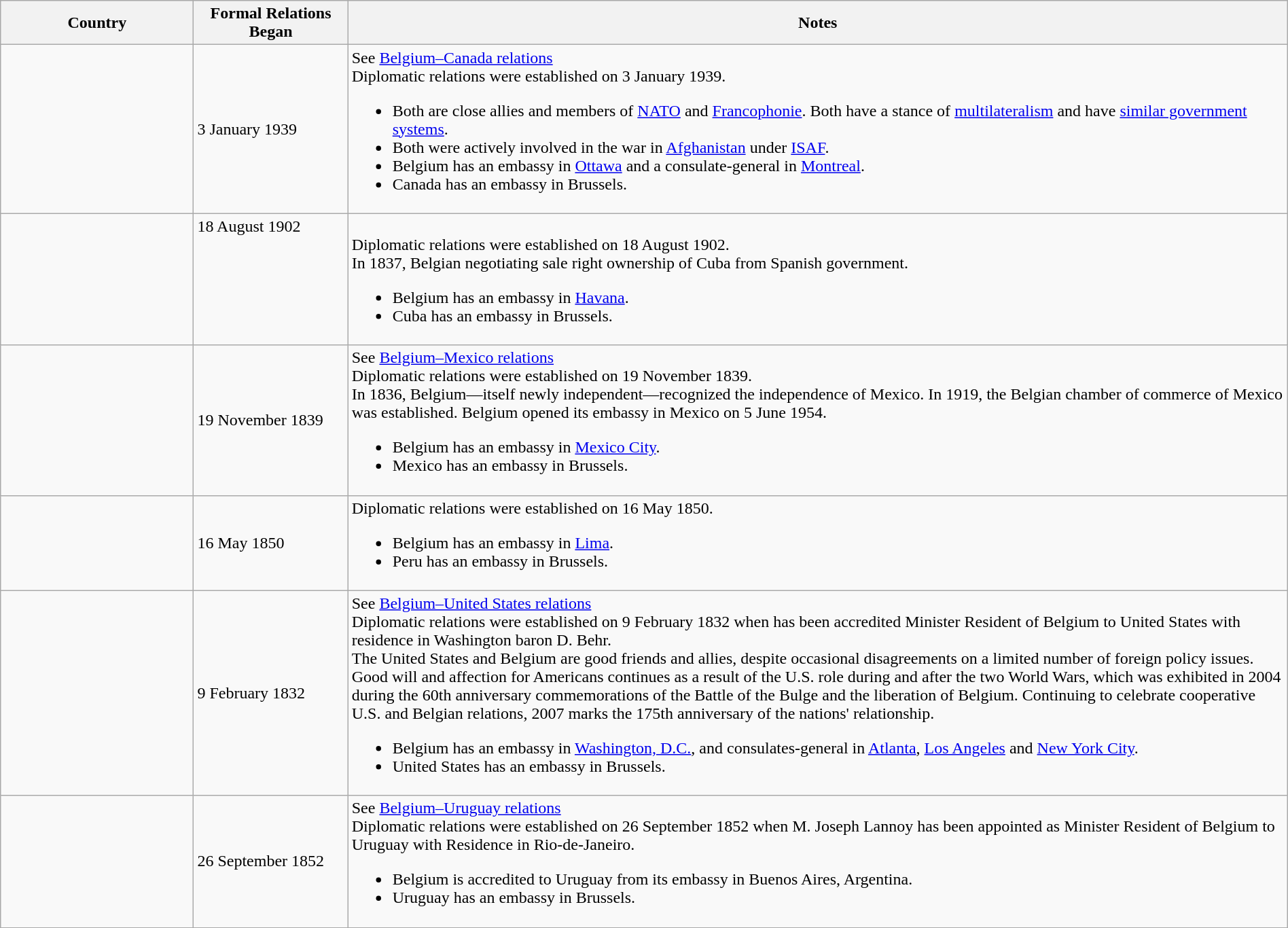<table class="wikitable sortable" border="1" style="width:100%; margin:auto;">
<tr>
<th width="15%">Country</th>
<th width="12%">Formal Relations Began</th>
<th>Notes</th>
</tr>
<tr -valign="top">
<td></td>
<td>3 January 1939</td>
<td>See <a href='#'>Belgium–Canada relations</a><br>Diplomatic relations were established on 3 January 1939.<ul><li>Both are close allies and members of <a href='#'>NATO</a> and <a href='#'>Francophonie</a>. Both have a stance of <a href='#'>multilateralism</a> and have <a href='#'>similar government systems</a>.</li><li>Both were actively involved in the war in <a href='#'>Afghanistan</a> under <a href='#'>ISAF</a>.</li><li>Belgium has an embassy in <a href='#'>Ottawa</a> and a consulate-general in <a href='#'>Montreal</a>.</li><li>Canada has an embassy in Brussels.</li></ul></td>
</tr>
<tr - valign="top">
<td></td>
<td>18 August 1902</td>
<td><br>Diplomatic relations were established on 18 August 1902.<br>In 1837, Belgian negotiating sale right ownership of Cuba from Spanish government.<ul><li>Belgium has an embassy in <a href='#'>Havana</a>.</li><li>Cuba has an embassy in Brussels.</li></ul></td>
</tr>
<tr -valign="top">
<td></td>
<td>19 November 1839</td>
<td>See <a href='#'>Belgium–Mexico relations</a><br>Diplomatic relations were established on 19 November 1839.<br>In 1836, Belgium—itself newly independent—recognized the independence of Mexico. In 1919, the Belgian chamber of commerce of Mexico was established. Belgium opened its embassy in Mexico on 5 June 1954.<ul><li>Belgium has an embassy in <a href='#'>Mexico City</a>.</li><li>Mexico has an embassy in Brussels.</li></ul></td>
</tr>
<tr -valign="top">
<td></td>
<td>16 May 1850</td>
<td>Diplomatic relations were established on 16 May 1850.<br><ul><li>Belgium has an embassy in <a href='#'>Lima</a>.</li><li>Peru has an embassy in Brussels.</li></ul></td>
</tr>
<tr -valign="top">
<td></td>
<td>9 February 1832</td>
<td>See <a href='#'>Belgium–United States relations</a><br>Diplomatic relations were established on 9 February 1832 when has been accredited Minister Resident of Belgium to United States with residence in Washington baron D. Behr.<br>The United States and Belgium are good friends and allies, despite occasional disagreements on a limited number of foreign policy issues. Good will and affection for Americans continues as a result of the U.S. role during and after the two World Wars, which was exhibited in 2004 during the 60th anniversary commemorations of the Battle of the Bulge and the liberation of Belgium. Continuing to celebrate cooperative U.S. and Belgian relations, 2007 marks the 175th anniversary of the nations' relationship.<ul><li>Belgium has an embassy in <a href='#'>Washington, D.C.</a>, and consulates-general in <a href='#'>Atlanta</a>, <a href='#'>Los Angeles</a> and <a href='#'>New York City</a>.</li><li>United States has an embassy in Brussels.</li></ul></td>
</tr>
<tr -valign="top">
<td></td>
<td>26 September 1852</td>
<td>See <a href='#'>Belgium–Uruguay relations</a><br>Diplomatic relations were established on 26 September 1852 when M. Joseph Lannoy has been appointed as Minister Resident of Belgium to Uruguay with Residence in Rio-de-Janeiro.<ul><li>Belgium is accredited to Uruguay from its embassy in Buenos Aires, Argentina.</li><li>Uruguay has an embassy in Brussels.</li></ul></td>
</tr>
</table>
